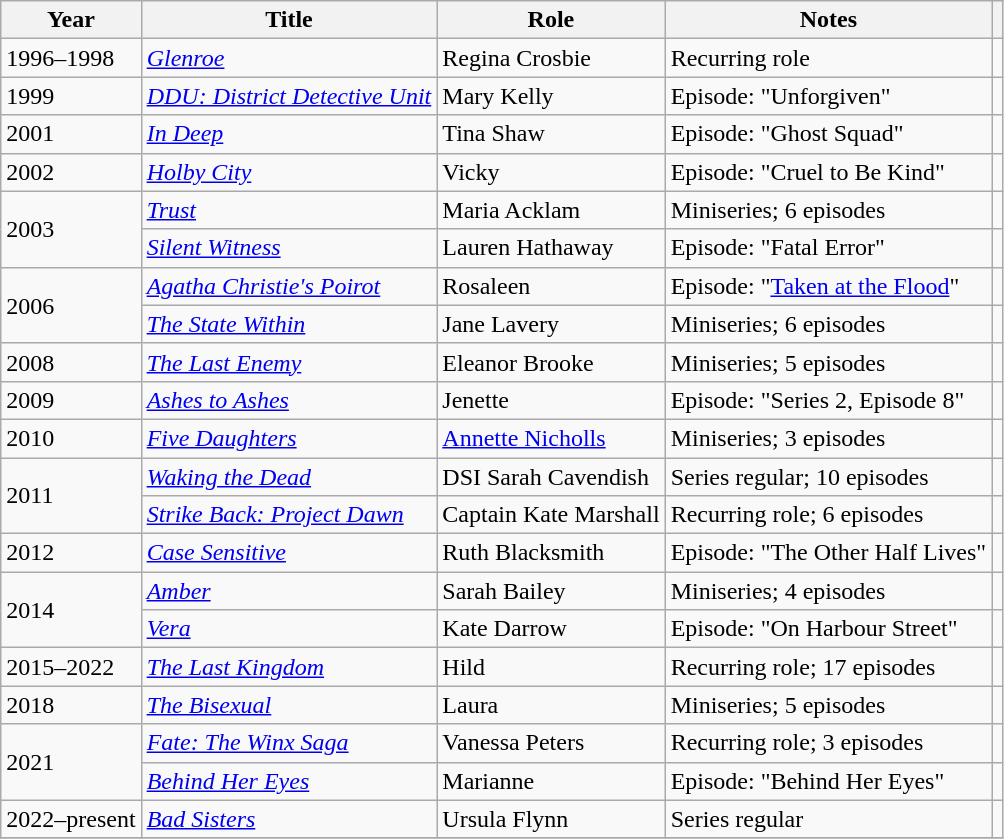<table class="wikitable">
<tr>
<th>Year</th>
<th>Title</th>
<th>Role</th>
<th>Notes</th>
<th class="unsortable"></th>
</tr>
<tr>
<td>1996–1998</td>
<td><em><a href='#'>Glenroe</a></em></td>
<td>Regina Crosbie</td>
<td>Recurring role</td>
<td></td>
</tr>
<tr>
<td>1999</td>
<td><em><a href='#'>DDU: District Detective Unit</a></em></td>
<td>Mary Kelly</td>
<td>Episode: "Unforgiven"</td>
<td></td>
</tr>
<tr>
<td>2001</td>
<td><em><a href='#'>In Deep</a></em></td>
<td>Tina Shaw</td>
<td>Episode: "Ghost Squad"</td>
<td></td>
</tr>
<tr>
<td>2002</td>
<td><em><a href='#'>Holby City</a></em></td>
<td>Vicky</td>
<td>Episode: "Cruel to Be Kind"</td>
<td></td>
</tr>
<tr>
<td rowspan="2">2003</td>
<td><em><a href='#'>Trust</a></em></td>
<td>Maria Acklam</td>
<td>Miniseries; 6 episodes</td>
<td></td>
</tr>
<tr>
<td><em><a href='#'>Silent Witness</a></em></td>
<td>Lauren Hathaway</td>
<td>Episode: "Fatal Error"</td>
<td></td>
</tr>
<tr>
<td rowspan="2">2006</td>
<td><em><a href='#'>Agatha Christie's Poirot</a></em></td>
<td>Rosaleen</td>
<td>Episode: "<a href='#'>Taken at the Flood</a>"</td>
<td></td>
</tr>
<tr>
<td><em><a href='#'>The State Within</a></em></td>
<td>Jane Lavery</td>
<td>Miniseries; 6 episodes</td>
<td></td>
</tr>
<tr>
<td>2008</td>
<td><em><a href='#'>The Last Enemy</a></em></td>
<td>Eleanor Brooke</td>
<td>Miniseries; 5 episodes</td>
<td></td>
</tr>
<tr>
<td>2009</td>
<td><em><a href='#'>Ashes to Ashes</a></em></td>
<td>Jenette</td>
<td>Episode: "Series 2, Episode 8"</td>
<td></td>
</tr>
<tr>
<td>2010</td>
<td><em><a href='#'>Five Daughters</a></em></td>
<td><a href='#'>Annette Nicholls</a></td>
<td>Miniseries; 3 episodes</td>
<td></td>
</tr>
<tr>
<td rowspan="2">2011</td>
<td><em><a href='#'>Waking the Dead</a></em></td>
<td>DSI Sarah Cavendish</td>
<td>Series regular; 10 episodes</td>
<td></td>
</tr>
<tr>
<td><em><a href='#'>Strike Back: Project Dawn</a></em></td>
<td>Captain Kate Marshall</td>
<td>Recurring role; 6 episodes</td>
<td></td>
</tr>
<tr>
<td>2012</td>
<td><em><a href='#'>Case Sensitive</a></em></td>
<td>Ruth Blacksmith</td>
<td>Episode: "The Other Half Lives"</td>
<td></td>
</tr>
<tr>
<td rowspan="2">2014</td>
<td><em><a href='#'>Amber</a></em></td>
<td>Sarah Bailey</td>
<td>Miniseries; 4 episodes</td>
<td></td>
</tr>
<tr>
<td><em><a href='#'>Vera</a></em></td>
<td>Kate Darrow</td>
<td>Episode: "On Harbour Street"</td>
<td></td>
</tr>
<tr>
<td>2015–2022</td>
<td><em><a href='#'>The Last Kingdom</a></em></td>
<td>Hild</td>
<td>Recurring role; 17 episodes</td>
<td></td>
</tr>
<tr>
<td>2018</td>
<td><em><a href='#'>The Bisexual</a></em></td>
<td>Laura</td>
<td>Miniseries; 5 episodes</td>
<td></td>
</tr>
<tr>
<td rowspan="2">2021</td>
<td><em><a href='#'>Fate: The Winx Saga</a></em></td>
<td>Vanessa Peters</td>
<td>Recurring role; 3 episodes</td>
<td></td>
</tr>
<tr>
<td><em><a href='#'>Behind Her Eyes</a></em></td>
<td>Marianne</td>
<td>Episode: "Behind Her Eyes"</td>
<td></td>
</tr>
<tr>
<td>2022–present</td>
<td><em><a href='#'>Bad Sisters</a></em></td>
<td>Ursula Flynn</td>
<td>Series regular</td>
<td></td>
</tr>
<tr>
</tr>
</table>
